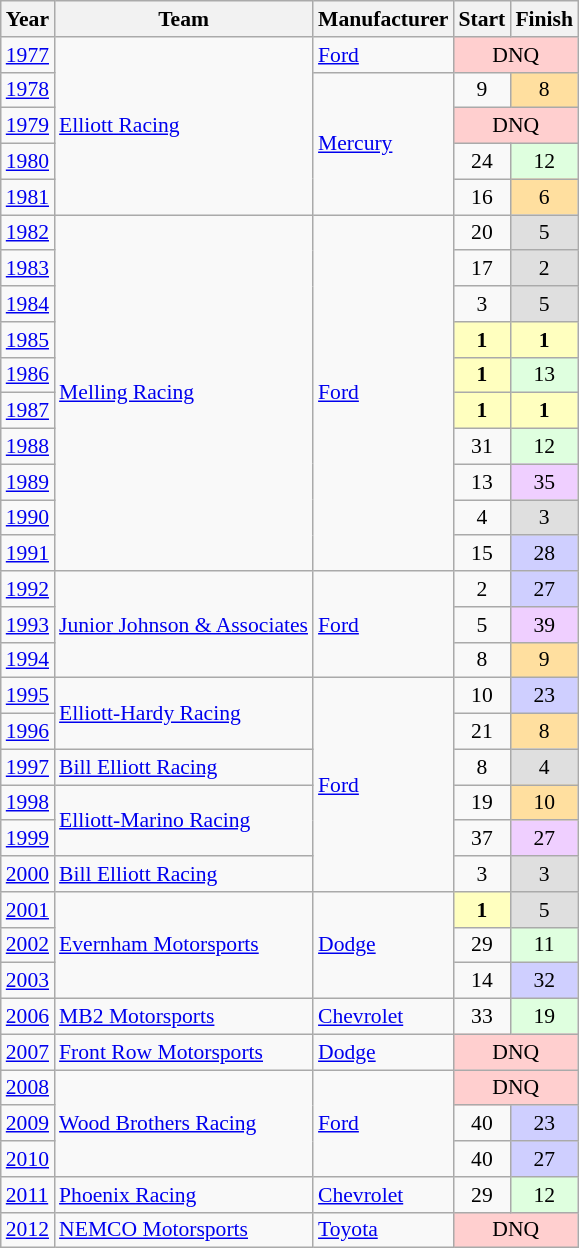<table class="wikitable" style="font-size: 90%;">
<tr>
<th>Year</th>
<th>Team</th>
<th>Manufacturer</th>
<th>Start</th>
<th>Finish</th>
</tr>
<tr>
<td><a href='#'>1977</a></td>
<td rowspan=5><a href='#'>Elliott Racing</a></td>
<td><a href='#'>Ford</a></td>
<td align=center colspan=2 style="background:#FFCFCF;">DNQ</td>
</tr>
<tr>
<td><a href='#'>1978</a></td>
<td rowspan=4><a href='#'>Mercury</a></td>
<td align=center>9</td>
<td align=center style="background:#FFDF9F;">8</td>
</tr>
<tr>
<td><a href='#'>1979</a></td>
<td align=center colspan=2 style="background:#FFCFCF;">DNQ</td>
</tr>
<tr>
<td><a href='#'>1980</a></td>
<td align=center>24</td>
<td align=center style="background:#DFFFDF;">12</td>
</tr>
<tr>
<td><a href='#'>1981</a></td>
<td align=center>16</td>
<td align=center style="background:#FFDF9F;">6</td>
</tr>
<tr>
<td><a href='#'>1982</a></td>
<td rowspan=10><a href='#'>Melling Racing</a></td>
<td rowspan=10><a href='#'>Ford</a></td>
<td align=center>20</td>
<td align=center style="background:#DFDFDF;">5</td>
</tr>
<tr>
<td><a href='#'>1983</a></td>
<td align=center>17</td>
<td align=center style="background:#DFDFDF;">2</td>
</tr>
<tr>
<td><a href='#'>1984</a></td>
<td align=center>3</td>
<td align=center style="background:#DFDFDF;">5</td>
</tr>
<tr>
<td><a href='#'>1985</a></td>
<td align=center style="background:#FFFFBF;"><strong>1</strong></td>
<td align=center style="background:#FFFFBF;"><strong>1</strong></td>
</tr>
<tr>
<td><a href='#'>1986</a></td>
<td align=center style="background:#FFFFBF;"><strong>1</strong></td>
<td align=center style="background:#DFFFDF;">13</td>
</tr>
<tr>
<td><a href='#'>1987</a></td>
<td align=center style="background:#FFFFBF;"><strong>1</strong></td>
<td align=center style="background:#FFFFBF;"><strong>1</strong></td>
</tr>
<tr>
<td><a href='#'>1988</a></td>
<td align=center>31</td>
<td align=center style="background:#DFFFDF;">12</td>
</tr>
<tr>
<td><a href='#'>1989</a></td>
<td align=center>13</td>
<td align=center style="background:#EFCFFF;">35</td>
</tr>
<tr>
<td><a href='#'>1990</a></td>
<td align=center>4</td>
<td align=center style="background:#DFDFDF;">3</td>
</tr>
<tr>
<td><a href='#'>1991</a></td>
<td align=center>15</td>
<td align=center style="background:#CFCFFF;">28</td>
</tr>
<tr>
<td><a href='#'>1992</a></td>
<td rowspan=3 nowrap><a href='#'>Junior Johnson & Associates</a></td>
<td rowspan=3><a href='#'>Ford</a></td>
<td align=center>2</td>
<td align=center style="background:#CFCFFF;">27</td>
</tr>
<tr>
<td><a href='#'>1993</a></td>
<td align=center>5</td>
<td align=center style="background:#EFCFFF;">39</td>
</tr>
<tr>
<td><a href='#'>1994</a></td>
<td align=center>8</td>
<td align=center style="background:#FFDF9F;">9</td>
</tr>
<tr>
<td><a href='#'>1995</a></td>
<td rowspan=2><a href='#'>Elliott-Hardy Racing</a></td>
<td rowspan=6><a href='#'>Ford</a></td>
<td align=center>10</td>
<td align=center style="background:#CFCFFF;">23</td>
</tr>
<tr>
<td><a href='#'>1996</a></td>
<td align=center>21</td>
<td align=center style="background:#FFDF9F;">8</td>
</tr>
<tr>
<td><a href='#'>1997</a></td>
<td><a href='#'>Bill Elliott Racing</a></td>
<td align=center>8</td>
<td align=center style="background:#DFDFDF;">4</td>
</tr>
<tr>
<td><a href='#'>1998</a></td>
<td rowspan=2><a href='#'>Elliott-Marino Racing</a></td>
<td align=center>19</td>
<td align=center style="background:#FFDF9F;">10</td>
</tr>
<tr>
<td><a href='#'>1999</a></td>
<td align=center>37</td>
<td align=center style="background:#EFCFFF;">27</td>
</tr>
<tr>
<td><a href='#'>2000</a></td>
<td><a href='#'>Bill Elliott Racing</a></td>
<td align=center>3</td>
<td align=center style="background:#DFDFDF;">3</td>
</tr>
<tr>
<td><a href='#'>2001</a></td>
<td rowspan=3><a href='#'>Evernham Motorsports</a></td>
<td rowspan=3><a href='#'>Dodge</a></td>
<td align=center style="background:#FFFFBF;"><strong>1</strong></td>
<td align=center style="background:#DFDFDF;">5</td>
</tr>
<tr>
<td><a href='#'>2002</a></td>
<td align=center>29</td>
<td align=center style="background:#DFFFDF;">11</td>
</tr>
<tr>
<td><a href='#'>2003</a></td>
<td align=center>14</td>
<td align=center style="background:#CFCFFF;">32</td>
</tr>
<tr>
<td><a href='#'>2006</a></td>
<td><a href='#'>MB2 Motorsports</a></td>
<td><a href='#'>Chevrolet</a></td>
<td align=center>33</td>
<td align=center style="background:#DFFFDF;">19</td>
</tr>
<tr>
<td><a href='#'>2007</a></td>
<td><a href='#'>Front Row Motorsports</a></td>
<td><a href='#'>Dodge</a></td>
<td align=center colspan=2 style="background:#FFCFCF;">DNQ</td>
</tr>
<tr>
<td><a href='#'>2008</a></td>
<td rowspan=3><a href='#'>Wood Brothers Racing</a></td>
<td rowspan=3><a href='#'>Ford</a></td>
<td align=center colspan=2 style="background:#FFCFCF;">DNQ</td>
</tr>
<tr>
<td><a href='#'>2009</a></td>
<td align=center>40</td>
<td align=center style="background:#CFCFFF;">23</td>
</tr>
<tr>
<td><a href='#'>2010</a></td>
<td align=center>40</td>
<td align=center style="background:#CFCFFF;">27</td>
</tr>
<tr>
<td><a href='#'>2011</a></td>
<td><a href='#'>Phoenix Racing</a></td>
<td><a href='#'>Chevrolet</a></td>
<td align=center>29</td>
<td align=center style="background:#DFFFDF;">12</td>
</tr>
<tr>
<td><a href='#'>2012</a></td>
<td><a href='#'>NEMCO Motorsports</a></td>
<td><a href='#'>Toyota</a></td>
<td align=center colspan=2 style="background:#FFCFCF;">DNQ</td>
</tr>
</table>
